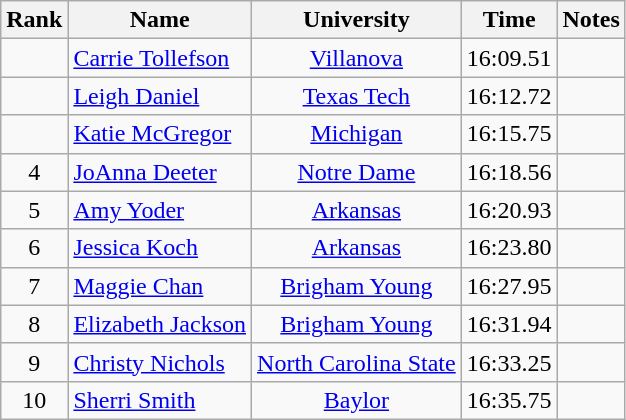<table class="wikitable sortable" style="text-align:center">
<tr>
<th>Rank</th>
<th>Name</th>
<th>University</th>
<th>Time</th>
<th>Notes</th>
</tr>
<tr>
<td></td>
<td align=left><a href='#'>Carrie Tollefson</a></td>
<td><a href='#'>Villanova</a></td>
<td>16:09.51</td>
<td></td>
</tr>
<tr>
<td></td>
<td align=left><a href='#'>Leigh Daniel</a></td>
<td><a href='#'>Texas Tech</a></td>
<td>16:12.72</td>
<td></td>
</tr>
<tr>
<td></td>
<td align=left><a href='#'>Katie McGregor</a></td>
<td><a href='#'>Michigan</a></td>
<td>16:15.75</td>
<td></td>
</tr>
<tr>
<td>4</td>
<td align=left><a href='#'>JoAnna Deeter</a></td>
<td><a href='#'>Notre Dame</a></td>
<td>16:18.56</td>
<td></td>
</tr>
<tr>
<td>5</td>
<td align=left><a href='#'>Amy Yoder</a></td>
<td><a href='#'>Arkansas</a></td>
<td>16:20.93</td>
<td></td>
</tr>
<tr>
<td>6</td>
<td align=left><a href='#'>Jessica Koch</a></td>
<td><a href='#'>Arkansas</a></td>
<td>16:23.80</td>
<td></td>
</tr>
<tr>
<td>7</td>
<td align=left><a href='#'>Maggie Chan</a> </td>
<td><a href='#'>Brigham Young</a></td>
<td>16:27.95</td>
<td></td>
</tr>
<tr>
<td>8</td>
<td align=left><a href='#'>Elizabeth Jackson</a></td>
<td><a href='#'>Brigham Young</a></td>
<td>16:31.94</td>
<td></td>
</tr>
<tr>
<td>9</td>
<td align=left><a href='#'>Christy Nichols</a></td>
<td><a href='#'>North Carolina State</a></td>
<td>16:33.25</td>
<td></td>
</tr>
<tr>
<td>10</td>
<td align=left><a href='#'>Sherri Smith</a></td>
<td><a href='#'>Baylor</a></td>
<td>16:35.75</td>
<td></td>
</tr>
</table>
